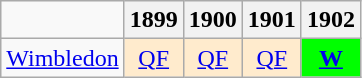<table class=wikitable style=text-align:center;font-size:100%>
<tr>
<td></td>
<th>1899</th>
<th>1900</th>
<th>1901</th>
<th>1902</th>
</tr>
<tr>
<td align=left><a href='#'>Wimbledon</a></td>
<td bgcolor=#ffebcd><a href='#'>QF</a></td>
<td bgcolor=#ffebcd><a href='#'>QF</a></td>
<td bgcolor=#ffebcd><a href='#'>QF</a></td>
<td bgcolor=lime><a href='#'><strong>W</strong></a></td>
</tr>
</table>
